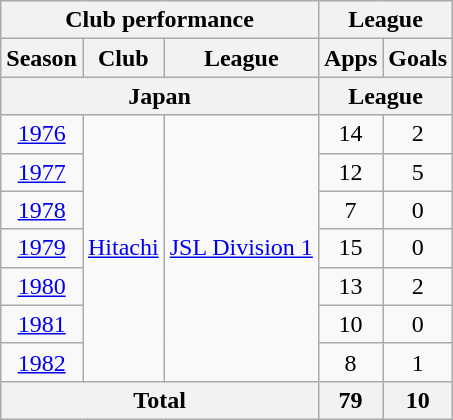<table class="wikitable" style="text-align:center;">
<tr>
<th colspan=3>Club performance</th>
<th colspan=2>League</th>
</tr>
<tr>
<th>Season</th>
<th>Club</th>
<th>League</th>
<th>Apps</th>
<th>Goals</th>
</tr>
<tr>
<th colspan=3>Japan</th>
<th colspan=2>League</th>
</tr>
<tr>
<td><a href='#'>1976</a></td>
<td rowspan="7"><a href='#'>Hitachi</a></td>
<td rowspan="7"><a href='#'>JSL Division 1</a></td>
<td>14</td>
<td>2</td>
</tr>
<tr>
<td><a href='#'>1977</a></td>
<td>12</td>
<td>5</td>
</tr>
<tr>
<td><a href='#'>1978</a></td>
<td>7</td>
<td>0</td>
</tr>
<tr>
<td><a href='#'>1979</a></td>
<td>15</td>
<td>0</td>
</tr>
<tr>
<td><a href='#'>1980</a></td>
<td>13</td>
<td>2</td>
</tr>
<tr>
<td><a href='#'>1981</a></td>
<td>10</td>
<td>0</td>
</tr>
<tr>
<td><a href='#'>1982</a></td>
<td>8</td>
<td>1</td>
</tr>
<tr>
<th colspan=3>Total</th>
<th>79</th>
<th>10</th>
</tr>
</table>
